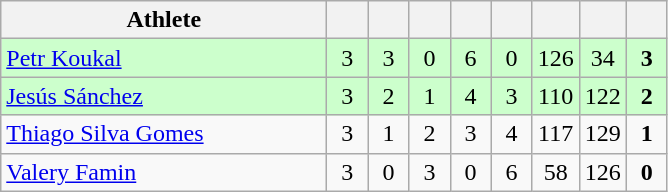<table class=wikitable style="text-align:center">
<tr>
<th width=210>Athlete</th>
<th width=20></th>
<th width=20></th>
<th width=20></th>
<th width=20></th>
<th width=20></th>
<th width=20></th>
<th width=20></th>
<th width=20></th>
</tr>
<tr bgcolor=ccffcc>
<td style="text-align:left"> <a href='#'>Petr Koukal</a></td>
<td>3</td>
<td>3</td>
<td>0</td>
<td>6</td>
<td>0</td>
<td>126</td>
<td>34</td>
<td><strong>3</strong></td>
</tr>
<tr bgcolor=ccffcc>
<td style="text-align:left"> <a href='#'>Jesús Sánchez</a></td>
<td>3</td>
<td>2</td>
<td>1</td>
<td>4</td>
<td>3</td>
<td>110</td>
<td>122</td>
<td><strong>2</strong></td>
</tr>
<tr>
<td style="text-align:left"> <a href='#'>Thiago Silva Gomes</a></td>
<td>3</td>
<td>1</td>
<td>2</td>
<td>3</td>
<td>4</td>
<td>117</td>
<td>129</td>
<td><strong>1</strong></td>
</tr>
<tr>
<td style="text-align:left"> <a href='#'>Valery Famin</a></td>
<td>3</td>
<td>0</td>
<td>3</td>
<td>0</td>
<td>6</td>
<td>58</td>
<td>126</td>
<td><strong>0</strong></td>
</tr>
</table>
